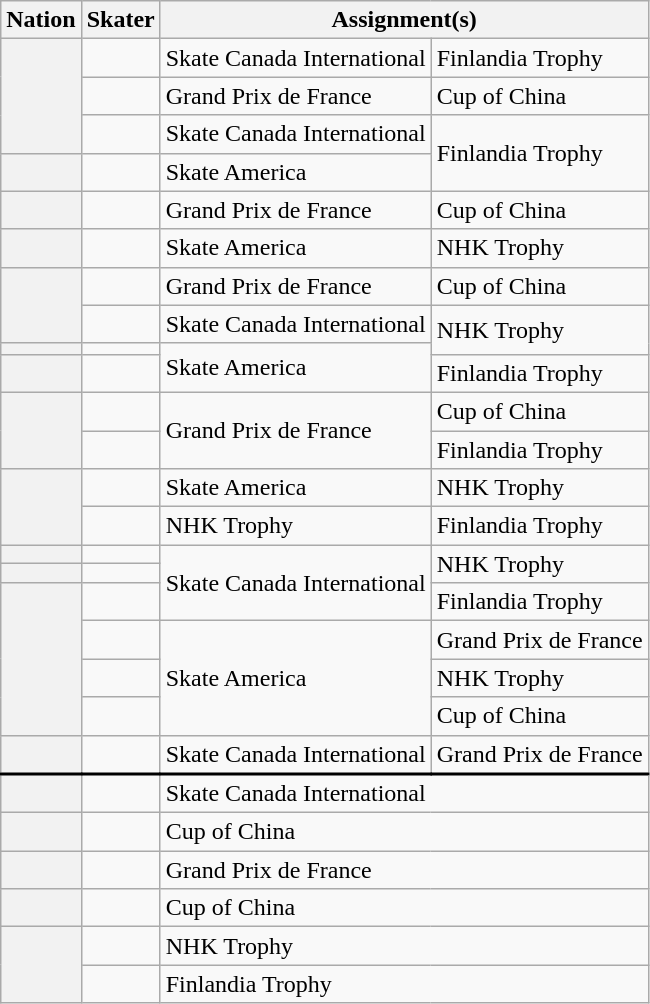<table class="wikitable unsortable" style="text-align:left">
<tr>
<th scope="col">Nation</th>
<th scope="col">Skater</th>
<th scope="col" colspan="2">Assignment(s)</th>
</tr>
<tr>
<th rowspan="3" scope="row" style="text-align:left"></th>
<td></td>
<td>Skate Canada International</td>
<td>Finlandia Trophy</td>
</tr>
<tr>
<td></td>
<td>Grand Prix de France</td>
<td>Cup of China</td>
</tr>
<tr>
<td></td>
<td>Skate Canada International</td>
<td rowspan="2">Finlandia Trophy</td>
</tr>
<tr>
<th scope="row" style="text-align:left"></th>
<td></td>
<td>Skate America</td>
</tr>
<tr>
<th scope="row" style="text-align:left"></th>
<td></td>
<td>Grand Prix de France</td>
<td>Cup of China</td>
</tr>
<tr>
<th scope="row" style="text-align:left"></th>
<td></td>
<td>Skate America</td>
<td>NHK Trophy</td>
</tr>
<tr>
<th rowspan="2" scope="row" style="text-align:left"></th>
<td></td>
<td>Grand Prix de France</td>
<td>Cup of China</td>
</tr>
<tr>
<td></td>
<td>Skate Canada International</td>
<td rowspan="2">NHK Trophy</td>
</tr>
<tr>
<th scope="row" style="text-align:left"></th>
<td></td>
<td rowspan="2">Skate America</td>
</tr>
<tr>
<th scope="row" style="text-align:left"></th>
<td></td>
<td>Finlandia Trophy</td>
</tr>
<tr>
<th rowspan="2" scope="row" style="text-align:left"></th>
<td></td>
<td rowspan="2">Grand Prix de France</td>
<td>Cup of China</td>
</tr>
<tr>
<td></td>
<td>Finlandia Trophy</td>
</tr>
<tr>
<th rowspan="2" scope="row" style="text-align:left"></th>
<td></td>
<td>Skate America</td>
<td>NHK Trophy</td>
</tr>
<tr>
<td></td>
<td>NHK Trophy</td>
<td>Finlandia Trophy</td>
</tr>
<tr>
<th scope="row" style="text-align:left"></th>
<td></td>
<td rowspan="3">Skate Canada International</td>
<td rowspan="2">NHK Trophy</td>
</tr>
<tr>
<th scope="row" style="text-align:left"></th>
<td></td>
</tr>
<tr>
<th rowspan="4" scope="row" style="text-align:left"></th>
<td></td>
<td>Finlandia Trophy</td>
</tr>
<tr>
<td></td>
<td rowspan="3">Skate America</td>
<td>Grand Prix de France</td>
</tr>
<tr>
<td></td>
<td>NHK Trophy</td>
</tr>
<tr>
<td></td>
<td>Cup of China</td>
</tr>
<tr>
<th scope="row" style="text-align:left"></th>
<td></td>
<td>Skate Canada International</td>
<td>Grand Prix de France</td>
</tr>
<tr style="border-top:2.5px solid">
<th scope="row" style="text-align:left"></th>
<td></td>
<td colspan="2">Skate Canada International</td>
</tr>
<tr>
<th scope="row" style="text-align:left"></th>
<td></td>
<td colspan="2">Cup of China</td>
</tr>
<tr>
<th scope="row" style="text-align:left"></th>
<td></td>
<td colspan="2">Grand Prix de France</td>
</tr>
<tr>
<th scope="row" style="text-align:left"></th>
<td></td>
<td colspan="2">Cup of China</td>
</tr>
<tr>
<th rowspan="2" scope="row" style="text-align:left"></th>
<td></td>
<td colspan=2>NHK Trophy</td>
</tr>
<tr>
<td></td>
<td colspan="2">Finlandia Trophy</td>
</tr>
</table>
